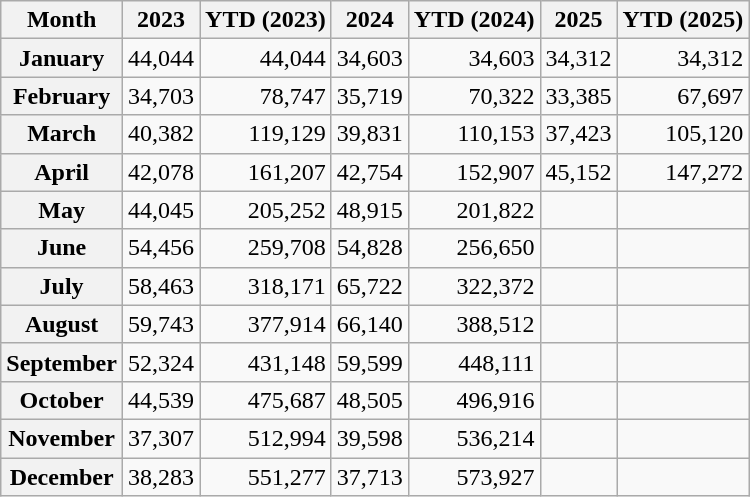<table class="wikitable sortable">
<tr>
<th>Month</th>
<th>2023</th>
<th>YTD (2023)</th>
<th>2024</th>
<th>YTD (2024)</th>
<th>2025</th>
<th>YTD (2025)</th>
</tr>
<tr align=right>
<th>January</th>
<td>44,044</td>
<td>44,044</td>
<td>34,603</td>
<td>34,603</td>
<td>34,312</td>
<td>34,312</td>
</tr>
<tr align=right>
<th>February</th>
<td>34,703</td>
<td>78,747</td>
<td>35,719</td>
<td>70,322</td>
<td>33,385</td>
<td>67,697</td>
</tr>
<tr align=right>
<th>March</th>
<td>40,382</td>
<td>119,129</td>
<td>39,831</td>
<td>110,153</td>
<td>37,423</td>
<td>105,120</td>
</tr>
<tr align=right>
<th>April</th>
<td>42,078</td>
<td>161,207</td>
<td>42,754</td>
<td>152,907</td>
<td>45,152</td>
<td>147,272</td>
</tr>
<tr align=right>
<th>May</th>
<td>44,045</td>
<td>205,252</td>
<td>48,915</td>
<td>201,822</td>
<td></td>
<td></td>
</tr>
<tr align=right>
<th>June</th>
<td>54,456</td>
<td>259,708</td>
<td>54,828</td>
<td>256,650</td>
<td></td>
<td></td>
</tr>
<tr align=right>
<th>July</th>
<td>58,463</td>
<td>318,171</td>
<td>65,722</td>
<td>322,372</td>
<td></td>
<td></td>
</tr>
<tr align=right>
<th>August</th>
<td>59,743</td>
<td>377,914</td>
<td>66,140</td>
<td>388,512</td>
<td></td>
<td></td>
</tr>
<tr align=right>
<th>September</th>
<td>52,324</td>
<td>431,148</td>
<td>59,599</td>
<td>448,111</td>
<td></td>
<td></td>
</tr>
<tr align=right>
<th>October</th>
<td>44,539</td>
<td>475,687</td>
<td>48,505</td>
<td>496,916</td>
<td></td>
<td></td>
</tr>
<tr align=right>
<th>November</th>
<td>37,307</td>
<td>512,994</td>
<td>39,598</td>
<td>536,214</td>
<td></td>
<td></td>
</tr>
<tr align=right>
<th>December</th>
<td>38,283</td>
<td>551,277</td>
<td>37,713</td>
<td>573,927</td>
<td></td>
<td></td>
</tr>
</table>
